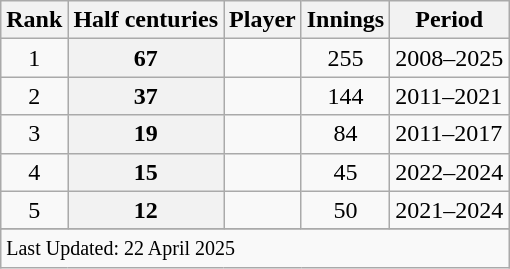<table class="wikitable">
<tr>
<th>Rank</th>
<th>Half centuries</th>
<th>Player</th>
<th>Innings</th>
<th>Period</th>
</tr>
<tr>
<td align=center>1</td>
<th scope=row style=text-align:center;>67</th>
<td> </td>
<td align=center>255</td>
<td>2008–2025</td>
</tr>
<tr>
<td align=center>2</td>
<th scope=row style=text-align:center;>37</th>
<td></td>
<td align=center>144</td>
<td>2011–2021</td>
</tr>
<tr>
<td align=center>3</td>
<th scope=row style=text-align:center;>19</th>
<td></td>
<td align=center>84</td>
<td>2011–2017</td>
</tr>
<tr>
<td align=center>4</td>
<th scope=row style=text-align:center>15</th>
<td></td>
<td align=center>45</td>
<td>2022–2024</td>
</tr>
<tr>
<td align=center>5</td>
<th scope=row style=text-align:center>12</th>
<td></td>
<td align=center>50</td>
<td>2021–2024</td>
</tr>
<tr>
</tr>
<tr class=sortbottom>
<td colspan=6><small>Last Updated: 22 April 2025</small></td>
</tr>
</table>
